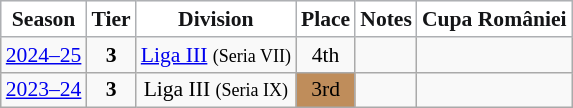<table class="wikitable" style="text-align:center; font-size:90%">
<tr>
<th style="background:#ffffff;color:#141517;border:1px solid #aeb0b3;">Season</th>
<th style="background:#ffffff;color:#141517;border:1px solid #aeb0b3;">Tier</th>
<th style="background:#ffffff;color:#141517;border:1px solid #aeb0b3;">Division</th>
<th style="background:#ffffff;color:#141517;border:1px solid #aeb0b3;">Place</th>
<th style="background:#ffffff;color:#141517;border:1px solid #aeb0b3;">Notes</th>
<th style="background:#ffffff;color:#141517;border:1px solid #aeb0b3;">Cupa României</th>
</tr>
<tr>
<td><a href='#'>2024–25</a></td>
<td><strong>3</strong></td>
<td><a href='#'>Liga III</a> <small>(Seria VII)</small></td>
<td>4th</td>
<td></td>
<td></td>
</tr>
<tr>
<td><a href='#'>2023–24</a></td>
<td><strong>3</strong></td>
<td>Liga III <small>(Seria IX)</small></td>
<td align=center bgcolor=#BF8D5B>3rd</td>
<td></td>
<td></td>
</tr>
</table>
